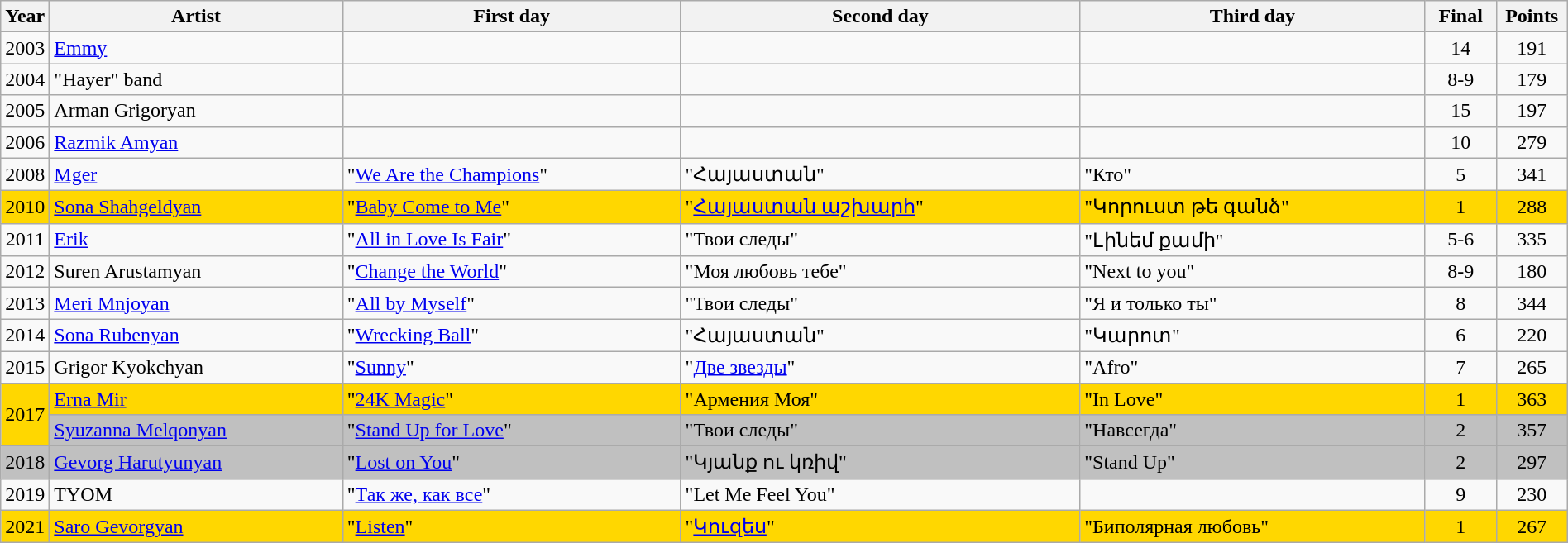<table class="wikitable sortable plainrowheaders" style="width:100%">
<tr>
<th width=30px>Year</th>
<th>Artist</th>
<th>First day</th>
<th>Second day</th>
<th>Third day</th>
<th width=50px data-sort-type=number>Final</th>
<th width=50px data-sort-type=number>Points</th>
</tr>
<tr>
<td style="text-align:center;">2003</td>
<td><a href='#'>Emmy</a></td>
<td></td>
<td></td>
<td></td>
<td align=center>14</td>
<td align=center>191</td>
</tr>
<tr>
<td style="text-align:center;">2004</td>
<td>"Hayer" band</td>
<td></td>
<td></td>
<td></td>
<td align=center>8-9</td>
<td align=center>179</td>
</tr>
<tr>
<td style="text-align:center;">2005</td>
<td>Arman Grigoryan</td>
<td></td>
<td></td>
<td></td>
<td align=center>15</td>
<td align=center>197</td>
</tr>
<tr>
<td style="text-align:center;">2006</td>
<td><a href='#'>Razmik Amyan</a></td>
<td></td>
<td></td>
<td></td>
<td align=center>10</td>
<td align=center>279</td>
</tr>
<tr>
<td style="text-align:center;">2008</td>
<td><a href='#'>Mger</a></td>
<td>"<a href='#'>We Are the Champions</a>"</td>
<td>"Հայաստան" </td>
<td>"Кто" </td>
<td align=center>5</td>
<td align=center>341</td>
</tr>
<tr style="background:gold;">
<td style="text-align:center;">2010</td>
<td><a href='#'>Sona Shahgeldyan</a></td>
<td>"<a href='#'>Baby Come to Me</a>"</td>
<td>"<a href='#'>Հայաստան աշխարհ</a>" </td>
<td>"Կորուստ թե գանձ" </td>
<td align=center>1</td>
<td align=center>288</td>
</tr>
<tr>
<td style="text-align:center;">2011</td>
<td><a href='#'>Erik</a></td>
<td>"<a href='#'>All in Love Is Fair</a>"</td>
<td>"Твои следы" </td>
<td>"Լինեմ քամի" </td>
<td align=center>5-6</td>
<td align=center>335</td>
</tr>
<tr>
<td style="text-align:center;">2012</td>
<td>Suren Arustamyan</td>
<td>"<a href='#'>Change the World</a>"</td>
<td>"Моя любовь тебе" </td>
<td>"Next to you"</td>
<td align=center>8-9</td>
<td align=center>180</td>
</tr>
<tr>
<td style="text-align:center;">2013</td>
<td><a href='#'>Meri Mnjoyan</a></td>
<td>"<a href='#'>All by Myself</a>"</td>
<td>"Твои следы" </td>
<td>"Я и только ты" </td>
<td align=center>8</td>
<td align=center>344</td>
</tr>
<tr>
<td style="text-align:center;">2014</td>
<td><a href='#'>Sona Rubenyan</a></td>
<td>"<a href='#'>Wrecking Ball</a>"</td>
<td>"Հայաստան" </td>
<td>"Կարոտ" </td>
<td align=center>6</td>
<td align=center>220</td>
</tr>
<tr>
<td style="text-align:center;">2015</td>
<td>Grigor Kyokchyan</td>
<td>"<a href='#'>Sunny</a>"</td>
<td>"<a href='#'>Две звезды</a>" </td>
<td>"Afro"</td>
<td align=center>7</td>
<td align=center>265</td>
</tr>
<tr style="background:gold;">
<td rowspan=2 style="text-align:center;">2017</td>
<td><a href='#'>Erna Mir</a></td>
<td>"<a href='#'>24K Magic</a>"</td>
<td>"Армения Моя" </td>
<td>"In Love"</td>
<td align=center>1</td>
<td align=center>363</td>
</tr>
<tr style="background:silver;">
<td><a href='#'>Syuzanna Melqonyan</a></td>
<td>"<a href='#'>Stand Up for Love</a>"</td>
<td>"Твои следы" </td>
<td>"Навсегда" </td>
<td align=center>2</td>
<td align=center>357</td>
</tr>
<tr>
</tr>
<tr style="background:silver;">
<td style="text-align:center;">2018</td>
<td><a href='#'>Gevorg Harutyunyan</a></td>
<td>"<a href='#'>Lost on You</a>"</td>
<td>"Կյանք ու կռիվ" </td>
<td>"Stand Up"</td>
<td align=center>2</td>
<td align=center>297</td>
</tr>
<tr>
<td style="text-align:center;">2019</td>
<td>TYOM</td>
<td>"<a href='#'>Так же, как все</a>" </td>
<td>"Let Me Feel You"</td>
<td></td>
<td align=center>9</td>
<td align=center>230</td>
</tr>
<tr style="background:gold;">
<td style="text-align:center;">2021</td>
<td><a href='#'>Saro Gevorgyan</a></td>
<td>"<a href='#'>Listen</a>"</td>
<td>"<a href='#'>Կուզես</a>" </td>
<td>"Биполярная любовь" </td>
<td align=center>1</td>
<td align=center>267</td>
</tr>
</table>
